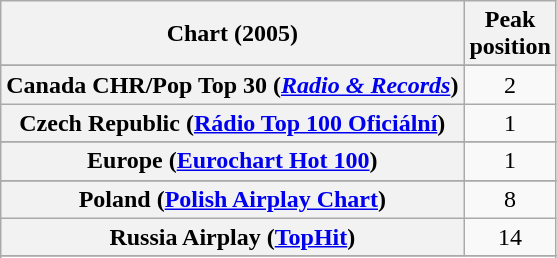<table class="wikitable sortable plainrowheaders" style="text-align:center">
<tr>
<th>Chart (2005)</th>
<th>Peak<br>position</th>
</tr>
<tr>
</tr>
<tr>
</tr>
<tr>
</tr>
<tr>
</tr>
<tr>
</tr>
<tr>
<th scope="row">Canada CHR/Pop Top 30 (<em><a href='#'>Radio & Records</a></em>)</th>
<td>2</td>
</tr>
<tr>
<th scope="row">Czech Republic (<a href='#'>Rádio Top 100 Oficiální</a>)</th>
<td>1</td>
</tr>
<tr>
</tr>
<tr>
<th scope="row">Europe (<a href='#'>Eurochart Hot 100</a>)</th>
<td>1</td>
</tr>
<tr>
</tr>
<tr>
</tr>
<tr>
</tr>
<tr>
</tr>
<tr>
</tr>
<tr>
</tr>
<tr>
</tr>
<tr>
</tr>
<tr>
</tr>
<tr>
</tr>
<tr>
<th scope="row">Poland (<a href='#'>Polish Airplay Chart</a>)</th>
<td>8</td>
</tr>
<tr>
<th scope="row">Russia Airplay (<a href='#'>TopHit</a>)</th>
<td>14</td>
</tr>
<tr>
</tr>
<tr>
</tr>
<tr>
</tr>
<tr>
</tr>
<tr>
</tr>
<tr>
</tr>
<tr>
</tr>
<tr>
</tr>
<tr>
</tr>
</table>
